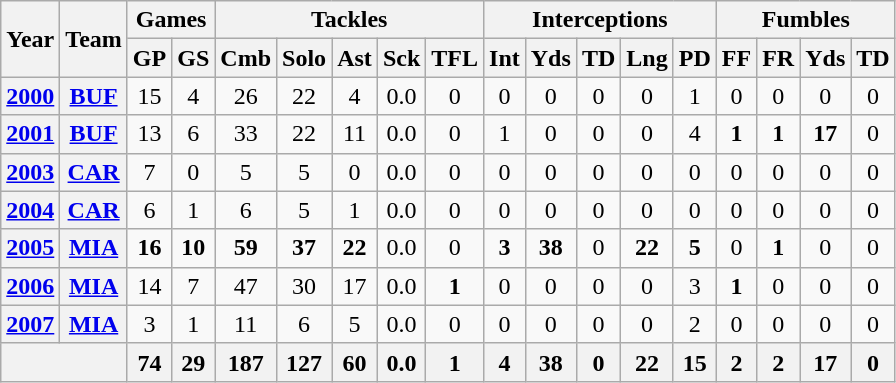<table class="wikitable" style="text-align:center">
<tr>
<th rowspan="2">Year</th>
<th rowspan="2">Team</th>
<th colspan="2">Games</th>
<th colspan="5">Tackles</th>
<th colspan="5">Interceptions</th>
<th colspan="4">Fumbles</th>
</tr>
<tr>
<th>GP</th>
<th>GS</th>
<th>Cmb</th>
<th>Solo</th>
<th>Ast</th>
<th>Sck</th>
<th>TFL</th>
<th>Int</th>
<th>Yds</th>
<th>TD</th>
<th>Lng</th>
<th>PD</th>
<th>FF</th>
<th>FR</th>
<th>Yds</th>
<th>TD</th>
</tr>
<tr>
<th><a href='#'>2000</a></th>
<th><a href='#'>BUF</a></th>
<td>15</td>
<td>4</td>
<td>26</td>
<td>22</td>
<td>4</td>
<td>0.0</td>
<td>0</td>
<td>0</td>
<td>0</td>
<td>0</td>
<td>0</td>
<td>1</td>
<td>0</td>
<td>0</td>
<td>0</td>
<td>0</td>
</tr>
<tr>
<th><a href='#'>2001</a></th>
<th><a href='#'>BUF</a></th>
<td>13</td>
<td>6</td>
<td>33</td>
<td>22</td>
<td>11</td>
<td>0.0</td>
<td>0</td>
<td>1</td>
<td>0</td>
<td>0</td>
<td>0</td>
<td>4</td>
<td><strong>1</strong></td>
<td><strong>1</strong></td>
<td><strong>17</strong></td>
<td>0</td>
</tr>
<tr>
<th><a href='#'>2003</a></th>
<th><a href='#'>CAR</a></th>
<td>7</td>
<td>0</td>
<td>5</td>
<td>5</td>
<td>0</td>
<td>0.0</td>
<td>0</td>
<td>0</td>
<td>0</td>
<td>0</td>
<td>0</td>
<td>0</td>
<td>0</td>
<td>0</td>
<td>0</td>
<td>0</td>
</tr>
<tr>
<th><a href='#'>2004</a></th>
<th><a href='#'>CAR</a></th>
<td>6</td>
<td>1</td>
<td>6</td>
<td>5</td>
<td>1</td>
<td>0.0</td>
<td>0</td>
<td>0</td>
<td>0</td>
<td>0</td>
<td>0</td>
<td>0</td>
<td>0</td>
<td>0</td>
<td>0</td>
<td>0</td>
</tr>
<tr>
<th><a href='#'>2005</a></th>
<th><a href='#'>MIA</a></th>
<td><strong>16</strong></td>
<td><strong>10</strong></td>
<td><strong>59</strong></td>
<td><strong>37</strong></td>
<td><strong>22</strong></td>
<td>0.0</td>
<td>0</td>
<td><strong>3</strong></td>
<td><strong>38</strong></td>
<td>0</td>
<td><strong>22</strong></td>
<td><strong>5</strong></td>
<td>0</td>
<td><strong>1</strong></td>
<td>0</td>
<td>0</td>
</tr>
<tr>
<th><a href='#'>2006</a></th>
<th><a href='#'>MIA</a></th>
<td>14</td>
<td>7</td>
<td>47</td>
<td>30</td>
<td>17</td>
<td>0.0</td>
<td><strong>1</strong></td>
<td>0</td>
<td>0</td>
<td>0</td>
<td>0</td>
<td>3</td>
<td><strong>1</strong></td>
<td>0</td>
<td>0</td>
<td>0</td>
</tr>
<tr>
<th><a href='#'>2007</a></th>
<th><a href='#'>MIA</a></th>
<td>3</td>
<td>1</td>
<td>11</td>
<td>6</td>
<td>5</td>
<td>0.0</td>
<td>0</td>
<td>0</td>
<td>0</td>
<td>0</td>
<td>0</td>
<td>2</td>
<td>0</td>
<td>0</td>
<td>0</td>
<td>0</td>
</tr>
<tr>
<th colspan="2"></th>
<th>74</th>
<th>29</th>
<th>187</th>
<th>127</th>
<th>60</th>
<th>0.0</th>
<th>1</th>
<th>4</th>
<th>38</th>
<th>0</th>
<th>22</th>
<th>15</th>
<th>2</th>
<th>2</th>
<th>17</th>
<th>0</th>
</tr>
</table>
